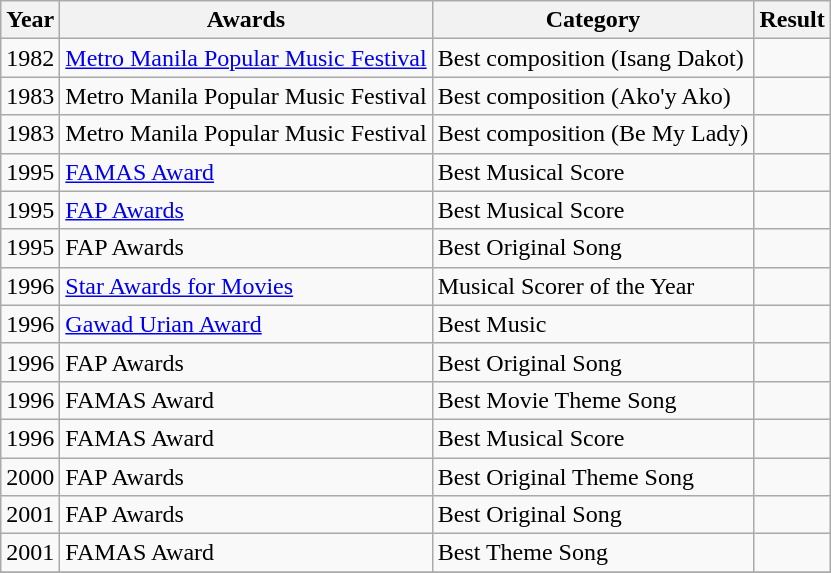<table class="wikitable sortable">
<tr>
<th>Year</th>
<th>Awards</th>
<th>Category</th>
<th>Result</th>
</tr>
<tr>
<td>1982</td>
<td><a href='#'>Metro Manila Popular Music Festival</a></td>
<td>Best composition (Isang Dakot)</td>
<td></td>
</tr>
<tr>
<td>1983</td>
<td>Metro Manila Popular Music Festival</td>
<td>Best composition (Ako'y Ako)</td>
<td></td>
</tr>
<tr>
<td>1983</td>
<td>Metro Manila Popular Music Festival</td>
<td>Best composition (Be My Lady)</td>
<td></td>
</tr>
<tr>
<td>1995</td>
<td><a href='#'>FAMAS Award</a></td>
<td>Best Musical Score</td>
<td></td>
</tr>
<tr>
<td>1995</td>
<td><a href='#'>FAP Awards</a></td>
<td>Best Musical Score</td>
<td></td>
</tr>
<tr>
<td>1995</td>
<td>FAP Awards</td>
<td>Best Original Song</td>
<td></td>
</tr>
<tr>
<td>1996</td>
<td><a href='#'>Star Awards for Movies</a></td>
<td>Musical Scorer of the Year</td>
<td></td>
</tr>
<tr>
<td>1996</td>
<td><a href='#'>Gawad Urian Award</a></td>
<td>Best Music</td>
<td></td>
</tr>
<tr>
<td>1996</td>
<td>FAP Awards</td>
<td>Best Original Song</td>
<td></td>
</tr>
<tr>
<td>1996</td>
<td>FAMAS Award</td>
<td>Best Movie Theme Song</td>
<td></td>
</tr>
<tr>
<td>1996</td>
<td>FAMAS Award</td>
<td>Best Musical Score</td>
<td></td>
</tr>
<tr>
<td>2000</td>
<td>FAP Awards</td>
<td>Best Original Theme Song</td>
<td></td>
</tr>
<tr>
<td>2001</td>
<td>FAP Awards</td>
<td>Best Original Song</td>
<td></td>
</tr>
<tr>
<td>2001</td>
<td>FAMAS Award</td>
<td>Best Theme Song</td>
<td></td>
</tr>
<tr>
</tr>
</table>
